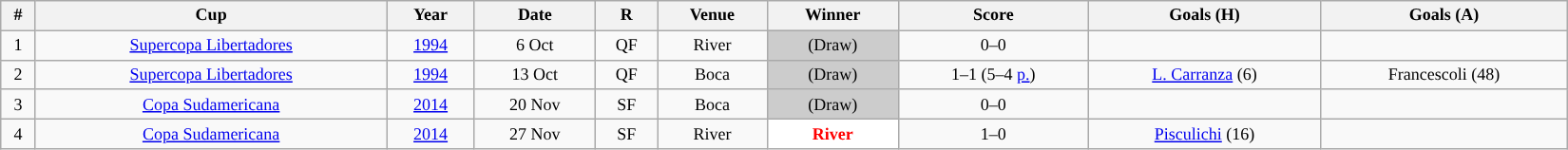<table class="wikitable sortable" style="width:1100px; text-align:center; margin:0 left; font-size: 12px">
<tr>
<th>#</th>
<th 150px>Cup</th>
<th 50px>Year</th>
<th 100px>Date</th>
<th 50px>R</th>
<th 100px>Venue</th>
<th 100px>Winner</th>
<th 50px>Score</th>
<th 250px>Goals (H)</th>
<th 250px>Goals (A)</th>
</tr>
<tr>
<td>1</td>
<td><a href='#'>Supercopa Libertadores</a></td>
<td><a href='#'>1994</a></td>
<td>6 Oct</td>
<td>QF</td>
<td>River</td>
<td style="color:#000000; background:#cccccc">(Draw)</td>
<td>0–0</td>
<td></td>
<td></td>
</tr>
<tr>
<td>2</td>
<td><a href='#'>Supercopa Libertadores</a></td>
<td><a href='#'>1994</a></td>
<td>13 Oct</td>
<td>QF</td>
<td>Boca</td>
<td style="color:#000000; background:#cccccc">(Draw)</td>
<td>1–1 (5–4 <a href='#'>p.</a>)</td>
<td><a href='#'>L. Carranza</a> (6)</td>
<td>Francescoli (48)</td>
</tr>
<tr>
<td>3</td>
<td><a href='#'>Copa Sudamericana</a></td>
<td><a href='#'>2014</a></td>
<td>20 Nov</td>
<td>SF</td>
<td>Boca</td>
<td style="color:#000000; background:#cccccc">(Draw)</td>
<td>0–0</td>
<td></td>
<td></td>
</tr>
<tr>
<td>4</td>
<td><a href='#'>Copa Sudamericana</a></td>
<td><a href='#'>2014</a></td>
<td>27 Nov</td>
<td>SF</td>
<td>River</td>
<td style="color:#ff0000; background:#ffffff"><strong>River</strong></td>
<td>1–0</td>
<td><a href='#'>Pisculichi</a> (16)</td>
<td></td>
</tr>
</table>
